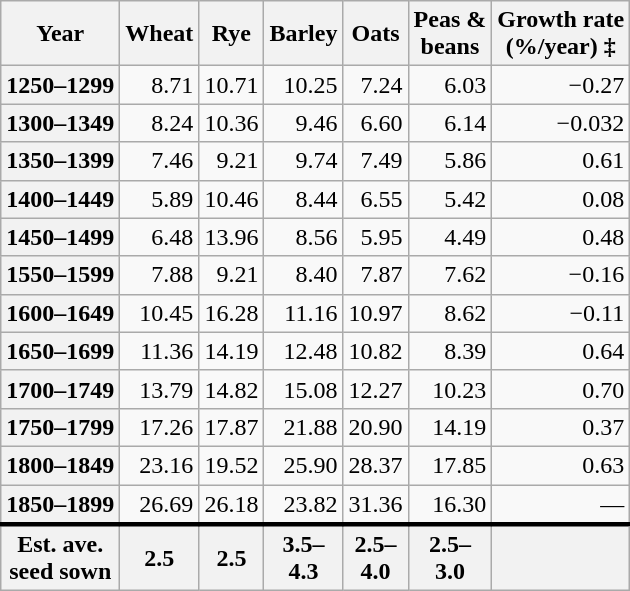<table class="wikitable" cellpadding="1" cellspacing="1" style="text-align:right;">
<tr>
<th>Year</th>
<th>Wheat</th>
<th>Rye</th>
<th>Barley</th>
<th>Oats</th>
<th>Peas &<br>beans</th>
<th>Growth rate<br> (%/year) ‡</th>
</tr>
<tr>
<th>1250–1299</th>
<td>8.71</td>
<td>10.71</td>
<td>10.25</td>
<td>7.24</td>
<td>6.03</td>
<td>−0.27</td>
</tr>
<tr>
<th>1300–1349</th>
<td>8.24</td>
<td>10.36</td>
<td>9.46</td>
<td>6.60</td>
<td>6.14</td>
<td>−0.032</td>
</tr>
<tr>
<th>1350–1399</th>
<td>7.46</td>
<td>9.21</td>
<td>9.74</td>
<td>7.49</td>
<td>5.86</td>
<td>0.61</td>
</tr>
<tr>
<th>1400–1449</th>
<td>5.89</td>
<td>10.46</td>
<td>8.44</td>
<td>6.55</td>
<td>5.42</td>
<td>0.08</td>
</tr>
<tr>
<th>1450–1499</th>
<td>6.48</td>
<td>13.96</td>
<td>8.56</td>
<td>5.95</td>
<td>4.49</td>
<td>0.48</td>
</tr>
<tr>
<th>1550–1599</th>
<td>7.88</td>
<td>9.21</td>
<td>8.40</td>
<td>7.87</td>
<td>7.62</td>
<td>−0.16</td>
</tr>
<tr>
<th>1600–1649</th>
<td>10.45</td>
<td>16.28</td>
<td>11.16</td>
<td>10.97</td>
<td>8.62</td>
<td>−0.11</td>
</tr>
<tr>
<th>1650–1699</th>
<td>11.36</td>
<td>14.19</td>
<td>12.48</td>
<td>10.82</td>
<td>8.39</td>
<td>0.64</td>
</tr>
<tr>
<th>1700–1749</th>
<td>13.79</td>
<td>14.82</td>
<td>15.08</td>
<td>12.27</td>
<td>10.23</td>
<td>0.70</td>
</tr>
<tr>
<th>1750–1799</th>
<td>17.26</td>
<td>17.87</td>
<td>21.88</td>
<td>20.90</td>
<td>14.19</td>
<td>0.37</td>
</tr>
<tr>
<th>1800–1849</th>
<td>23.16</td>
<td>19.52</td>
<td>25.90</td>
<td>28.37</td>
<td>17.85</td>
<td>0.63</td>
</tr>
<tr>
<th>1850–1899</th>
<td>26.69</td>
<td>26.18</td>
<td>23.82</td>
<td>31.36</td>
<td>16.30</td>
<td>—</td>
</tr>
<tr style="border-top:3px solid;">
<th>Est. ave.<br>seed sown<br></th>
<th>2.5</th>
<th>2.5</th>
<th>3.5–<br>4.3</th>
<th>2.5–<br>4.0</th>
<th>2.5–<br>3.0</th>
<th></th>
</tr>
</table>
